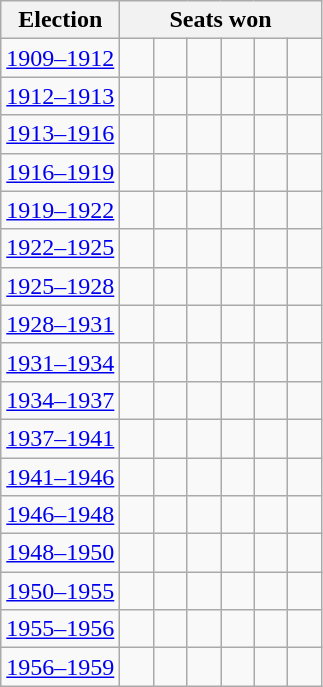<table class="wikitable">
<tr>
<th>Election</th>
<th colspan=6>Seats won</th>
</tr>
<tr>
<td><a href='#'>1909–1912</a></td>
<td width=15 > </td>
<td width=15 > </td>
<td width=15 > </td>
<td width=15 > </td>
<td width=15 > </td>
<td width=15 > </td>
</tr>
<tr>
<td><a href='#'>1912–1913</a></td>
<td width=15 > </td>
<td width=15 > </td>
<td width=15 > </td>
<td width=15 > </td>
<td width=15 > </td>
<td width=15 > </td>
</tr>
<tr>
<td><a href='#'>1913–1916</a></td>
<td width=15 > </td>
<td width=15 > </td>
<td width=15 > </td>
<td width=15 > </td>
<td width=15 > </td>
<td width=15 > </td>
</tr>
<tr>
<td><a href='#'>1916–1919</a></td>
<td width=15 > </td>
<td width=15 > </td>
<td width=15 > </td>
<td width=15 > </td>
<td width=15 > </td>
<td width=15 > </td>
</tr>
<tr>
<td><a href='#'>1919–1922</a></td>
<td width=15 > </td>
<td width=15 > </td>
<td width=15 > </td>
<td width=15 > </td>
<td width=15 > </td>
<td width=15 > </td>
</tr>
<tr>
<td><a href='#'>1922–1925</a></td>
<td width=15 > </td>
<td width=15 > </td>
<td width=15 > </td>
<td width=15 > </td>
<td width=15 > </td>
<td width=15 > </td>
</tr>
<tr>
<td><a href='#'>1925–1928</a></td>
<td width=15 > </td>
<td width=15 > </td>
<td width=15 > </td>
<td width=15 > </td>
<td width=15 > </td>
<td width=15 > </td>
</tr>
<tr>
<td><a href='#'>1928–1931</a></td>
<td width=15 > </td>
<td width=15 > </td>
<td width=15 > </td>
<td width=15 > </td>
<td width=15 > </td>
<td width=15 > </td>
</tr>
<tr>
<td><a href='#'>1931–1934</a></td>
<td width=15 > </td>
<td width=15 > </td>
<td width=15 > </td>
<td width=15 > </td>
<td width=15 > </td>
<td width=15 > </td>
</tr>
<tr>
<td><a href='#'>1934–1937</a></td>
<td width=15 > </td>
<td width=15 > </td>
<td width=15 > </td>
<td width=15 > </td>
<td width=15 > </td>
<td width=15 > </td>
</tr>
<tr>
<td><a href='#'>1937–1941</a></td>
<td width=15 > </td>
<td width=15 > </td>
<td width=15 > </td>
<td width=15 > </td>
<td width=15 > </td>
<td width=15 > </td>
</tr>
<tr>
<td><a href='#'>1941–1946</a></td>
<td width=15 > </td>
<td width=15 > </td>
<td width=15 > </td>
<td width=15 > </td>
<td width=15 > </td>
<td width=15 > </td>
</tr>
<tr>
<td><a href='#'>1946–1948</a></td>
<td width=15 > </td>
<td width=15 > </td>
<td width=15 > </td>
<td width=15 > </td>
<td width=15 > </td>
<td width=15 > </td>
</tr>
<tr>
<td><a href='#'>1948–1950</a></td>
<td width=15 > </td>
<td width=15 > </td>
<td width=15 > </td>
<td width=15 > </td>
<td width=15 > </td>
<td width=15 > </td>
</tr>
<tr>
<td><a href='#'>1950–1955</a></td>
<td width=15 > </td>
<td width=15 > </td>
<td width=15 > </td>
<td width=15 > </td>
<td width=15 > </td>
<td width=15 > </td>
</tr>
<tr>
<td><a href='#'>1955–1956</a></td>
<td width=15 > </td>
<td width=15 > </td>
<td width=15 > </td>
<td width=15 > </td>
<td width=15 > </td>
<td width=15 > </td>
</tr>
<tr>
<td><a href='#'>1956–1959</a></td>
<td width=15 > </td>
<td width=15 > </td>
<td width=15 > </td>
<td width=15 > </td>
<td width=15 > </td>
<td width=15 > </td>
</tr>
</table>
